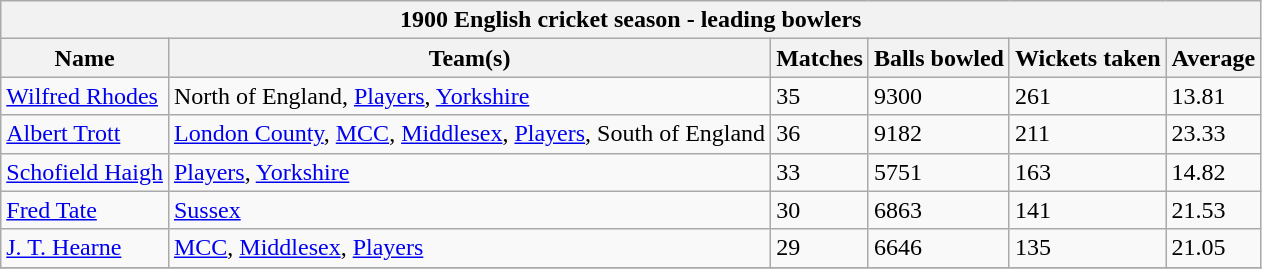<table class="wikitable">
<tr>
<th bgcolor="#efefef" colspan="6">1900 English cricket season - leading bowlers</th>
</tr>
<tr bgcolor="#efefef">
<th>Name</th>
<th>Team(s)</th>
<th>Matches</th>
<th>Balls bowled</th>
<th>Wickets taken</th>
<th>Average</th>
</tr>
<tr>
<td><a href='#'>Wilfred Rhodes</a></td>
<td>North of England, <a href='#'>Players</a>, <a href='#'>Yorkshire</a></td>
<td>35</td>
<td>9300</td>
<td>261</td>
<td>13.81</td>
</tr>
<tr>
<td><a href='#'>Albert Trott</a></td>
<td><a href='#'>London County</a>, <a href='#'>MCC</a>, <a href='#'>Middlesex</a>, <a href='#'>Players</a>, South of England</td>
<td>36</td>
<td>9182</td>
<td>211</td>
<td>23.33</td>
</tr>
<tr>
<td><a href='#'>Schofield Haigh</a></td>
<td><a href='#'>Players</a>, <a href='#'>Yorkshire</a></td>
<td>33</td>
<td>5751</td>
<td>163</td>
<td>14.82</td>
</tr>
<tr>
<td><a href='#'>Fred Tate</a></td>
<td><a href='#'>Sussex</a></td>
<td>30</td>
<td>6863</td>
<td>141</td>
<td>21.53</td>
</tr>
<tr>
<td><a href='#'>J. T. Hearne</a></td>
<td><a href='#'>MCC</a>, <a href='#'>Middlesex</a>, <a href='#'>Players</a></td>
<td>29</td>
<td>6646</td>
<td>135</td>
<td>21.05</td>
</tr>
<tr>
</tr>
</table>
